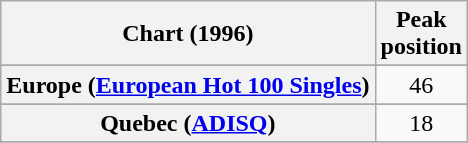<table class="wikitable sortable plainrowheaders" style="text-align:center">
<tr>
<th scope="col">Chart (1996)</th>
<th scope="col">Peak<br>position</th>
</tr>
<tr>
</tr>
<tr>
<th scope="row">Europe (<a href='#'>European Hot 100 Singles</a>)</th>
<td>46</td>
</tr>
<tr>
</tr>
<tr>
<th scope="row">Quebec (<a href='#'>ADISQ</a>)</th>
<td align="center">18</td>
</tr>
<tr>
</tr>
</table>
